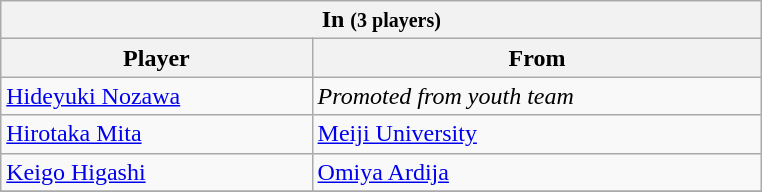<table class="wikitable collapsible">
<tr>
<th colspan="2" width="500"> <strong>In</strong> <small>(3 players)</small></th>
</tr>
<tr>
<th>Player</th>
<th>From</th>
</tr>
<tr>
<td> <a href='#'>Hideyuki Nozawa</a></td>
<td><em>Promoted from youth team</em></td>
</tr>
<tr>
<td> <a href='#'>Hirotaka Mita</a></td>
<td> <a href='#'>Meiji University</a></td>
</tr>
<tr>
<td> <a href='#'>Keigo Higashi</a></td>
<td> <a href='#'>Omiya Ardija</a></td>
</tr>
<tr>
</tr>
</table>
